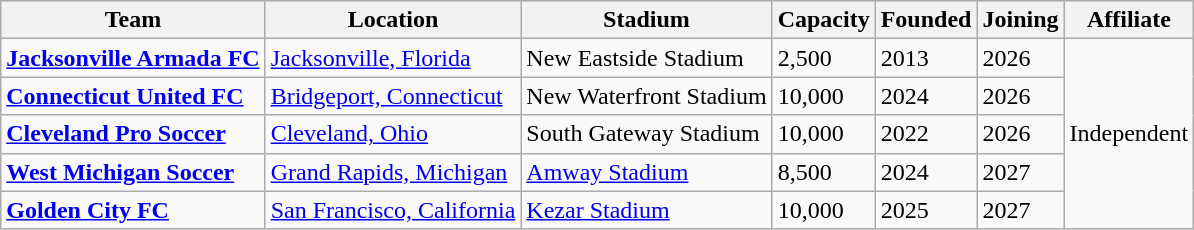<table class="wikitable">
<tr>
<th>Team</th>
<th>Location</th>
<th>Stadium</th>
<th>Capacity</th>
<th>Founded</th>
<th>Joining</th>
<th>Affiliate</th>
</tr>
<tr>
<td><strong><a href='#'>Jacksonville Armada FC</a></strong></td>
<td><a href='#'>Jacksonville, Florida</a></td>
<td>New Eastside Stadium</td>
<td>2,500</td>
<td>2013</td>
<td>2026</td>
<td rowspan="5">Independent</td>
</tr>
<tr>
<td><strong><a href='#'>Connecticut United FC</a></strong></td>
<td><a href='#'>Bridgeport, Connecticut</a></td>
<td>New Waterfront Stadium</td>
<td>10,000</td>
<td>2024</td>
<td>2026</td>
</tr>
<tr>
<td><strong><a href='#'>Cleveland Pro Soccer</a></strong></td>
<td><a href='#'>Cleveland, Ohio</a></td>
<td>South Gateway Stadium</td>
<td>10,000</td>
<td>2022</td>
<td>2026</td>
</tr>
<tr>
<td><strong><a href='#'>West Michigan Soccer</a></strong></td>
<td><a href='#'>Grand Rapids, Michigan</a></td>
<td><a href='#'>Amway Stadium</a></td>
<td>8,500</td>
<td>2024</td>
<td>2027</td>
</tr>
<tr>
<td><strong><a href='#'>Golden City FC</a></strong></td>
<td><a href='#'>San Francisco, California</a></td>
<td><a href='#'>Kezar Stadium</a></td>
<td>10,000</td>
<td>2025</td>
<td>2027</td>
</tr>
</table>
